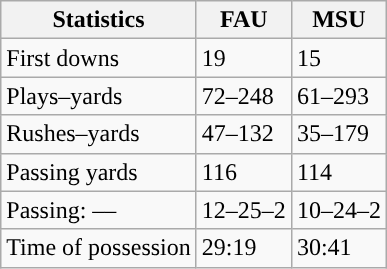<table class="wikitable" style="float:left">
<tr>
<th>Statistics</th>
<th>FAU</th>
<th>MSU</th>
</tr>
<tr>
<td>First downs</td>
<td>19</td>
<td>15</td>
</tr>
<tr>
<td>Plays–yards</td>
<td>72–248</td>
<td>61–293</td>
</tr>
<tr>
<td>Rushes–yards</td>
<td>47–132</td>
<td>35–179</td>
</tr>
<tr>
<td>Passing yards</td>
<td>116</td>
<td>114</td>
</tr>
<tr>
<td>Passing: ––</td>
<td>12–25–2</td>
<td>10–24–2</td>
</tr>
<tr>
<td>Time of possession</td>
<td>29:19</td>
<td>30:41</td>
</tr>
</table>
